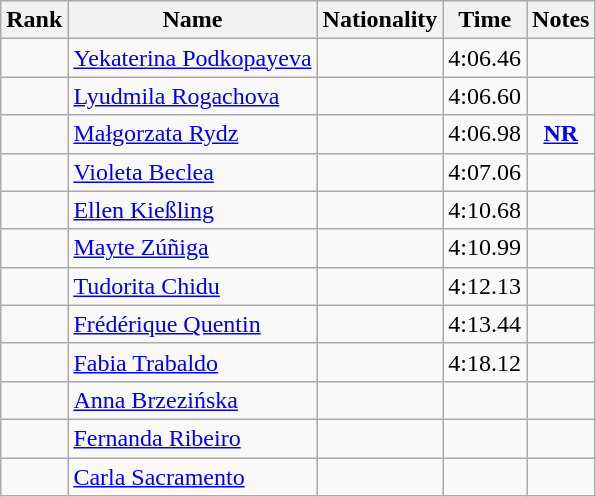<table class="wikitable sortable" style="text-align:center">
<tr>
<th>Rank</th>
<th>Name</th>
<th>Nationality</th>
<th>Time</th>
<th>Notes</th>
</tr>
<tr>
<td></td>
<td align="left"><a href='#'>Yekaterina Podkopayeva</a></td>
<td align=left></td>
<td>4:06.46</td>
<td></td>
</tr>
<tr>
<td></td>
<td align="left"><a href='#'>Lyudmila Rogachova</a></td>
<td align=left></td>
<td>4:06.60</td>
<td></td>
</tr>
<tr>
<td></td>
<td align="left"><a href='#'>Małgorzata Rydz</a></td>
<td align=left></td>
<td>4:06.98</td>
<td><strong><a href='#'>NR</a></strong></td>
</tr>
<tr>
<td></td>
<td align="left"><a href='#'>Violeta Beclea</a></td>
<td align=left></td>
<td>4:07.06</td>
<td></td>
</tr>
<tr>
<td></td>
<td align="left"><a href='#'>Ellen Kießling</a></td>
<td align=left></td>
<td>4:10.68</td>
<td></td>
</tr>
<tr>
<td></td>
<td align="left"><a href='#'>Mayte Zúñiga</a></td>
<td align=left></td>
<td>4:10.99</td>
<td></td>
</tr>
<tr>
<td></td>
<td align="left"><a href='#'>Tudorita Chidu</a></td>
<td align=left></td>
<td>4:12.13</td>
<td></td>
</tr>
<tr>
<td></td>
<td align="left"><a href='#'>Frédérique Quentin</a></td>
<td align=left></td>
<td>4:13.44</td>
<td></td>
</tr>
<tr>
<td></td>
<td align="left"><a href='#'>Fabia Trabaldo</a></td>
<td align=left></td>
<td>4:18.12</td>
<td></td>
</tr>
<tr>
<td></td>
<td align="left"><a href='#'>Anna Brzezińska</a></td>
<td align=left></td>
<td></td>
<td></td>
</tr>
<tr>
<td></td>
<td align="left"><a href='#'>Fernanda Ribeiro</a></td>
<td align=left></td>
<td></td>
<td></td>
</tr>
<tr>
<td></td>
<td align="left"><a href='#'>Carla Sacramento</a></td>
<td align=left></td>
<td></td>
<td></td>
</tr>
</table>
